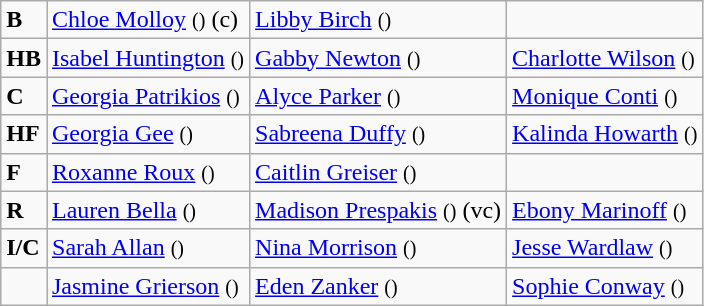<table class="wikitable">
<tr>
<td><strong>B</strong></td>
<td><a href='#'>Chloe Molloy</a> <small>()</small> (c)</td>
<td><a href='#'>Libby Birch</a> <small>()</small></td>
<td></td>
</tr>
<tr>
<td><strong>HB</strong></td>
<td><a href='#'>Isabel Huntington</a> <small>()</small></td>
<td><a href='#'>Gabby Newton</a> <small>()</small></td>
<td><a href='#'>Charlotte Wilson</a> <small>()</small></td>
</tr>
<tr>
<td><strong>C</strong></td>
<td><a href='#'>Georgia Patrikios</a> <small>()</small></td>
<td><a href='#'>Alyce Parker</a> <small>()</small></td>
<td><a href='#'>Monique Conti</a> <small>()</small></td>
</tr>
<tr>
<td><strong>HF</strong></td>
<td><a href='#'>Georgia Gee</a> <small>()</small></td>
<td><a href='#'>Sabreena Duffy</a> <small>()</small></td>
<td><a href='#'>Kalinda Howarth</a> <small>()</small></td>
</tr>
<tr>
<td><strong>F</strong></td>
<td><a href='#'>Roxanne Roux</a> <small>()</small></td>
<td><a href='#'>Caitlin Greiser</a> <small>()</small></td>
<td></td>
</tr>
<tr>
<td><strong>R</strong></td>
<td><a href='#'>Lauren Bella</a> <small>()</small></td>
<td><a href='#'>Madison Prespakis</a> <small>()</small> (vc)</td>
<td><a href='#'>Ebony Marinoff</a> <small>()</small></td>
</tr>
<tr>
<td><strong>I/C</strong></td>
<td><a href='#'>Sarah Allan</a> <small>()</small></td>
<td><a href='#'>Nina Morrison</a> <small>()</small></td>
<td><a href='#'>Jesse Wardlaw</a> <small>()</small></td>
</tr>
<tr>
<td></td>
<td><a href='#'>Jasmine Grierson</a> <small>()</small></td>
<td><a href='#'>Eden Zanker</a> <small>()</small></td>
<td><a href='#'>Sophie Conway</a> <small>()</small></td>
</tr>
</table>
